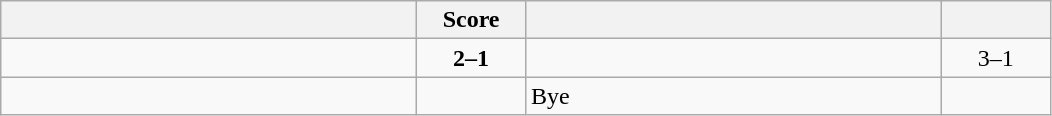<table class="wikitable" style="text-align: center; ">
<tr>
<th align="right" width="270"></th>
<th width="65">Score</th>
<th align="left" width="270"></th>
<th width="65"></th>
</tr>
<tr>
<td align="left"><strong></strong></td>
<td><strong>2–1</strong></td>
<td align="left"></td>
<td>3–1 <strong></strong></td>
</tr>
<tr>
<td align="left"><strong></strong></td>
<td></td>
<td align="left">Bye</td>
<td></td>
</tr>
</table>
